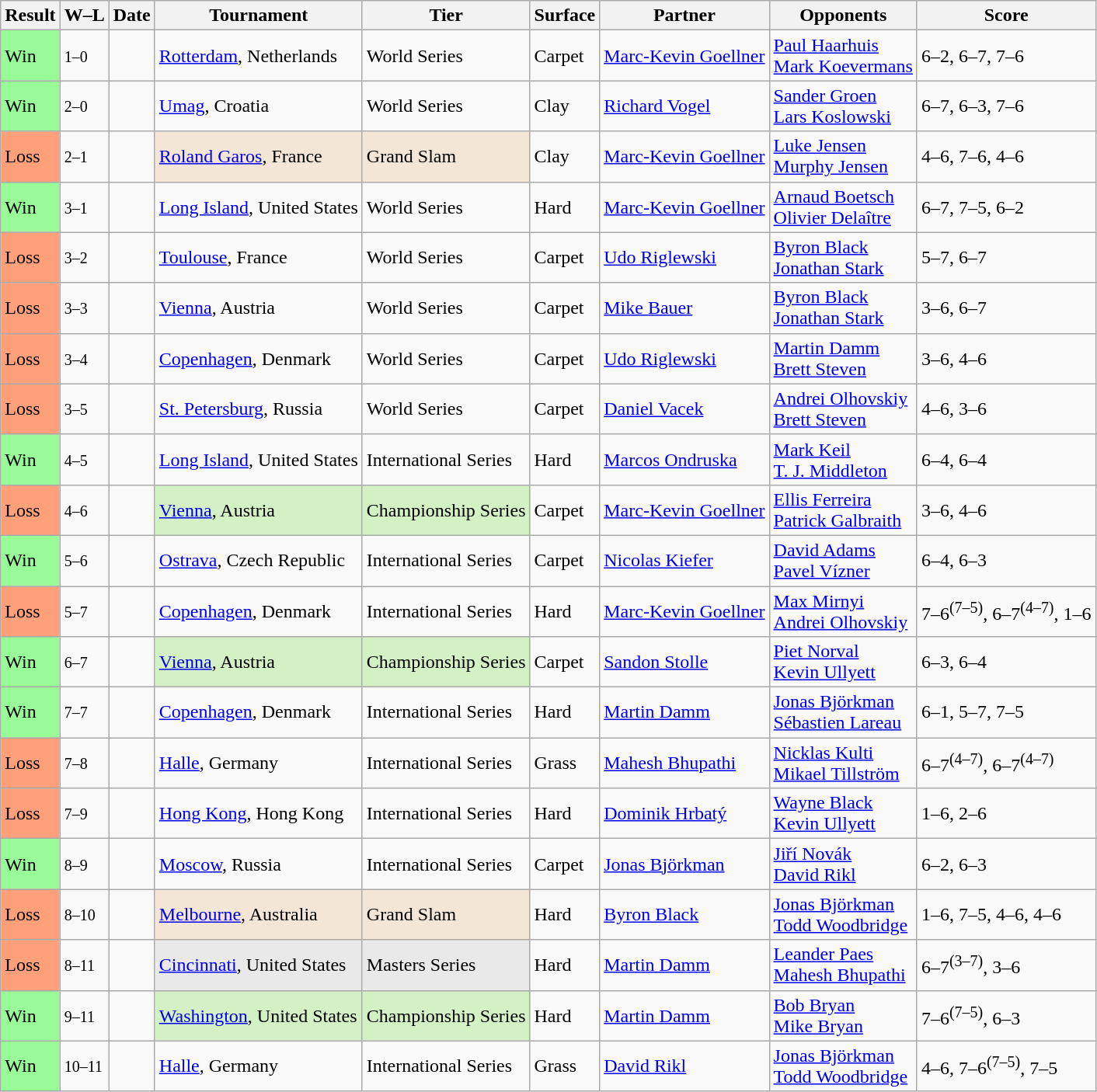<table class="sortable wikitable">
<tr>
<th>Result</th>
<th class="unsortable">W–L</th>
<th>Date</th>
<th>Tournament</th>
<th>Tier</th>
<th>Surface</th>
<th>Partner</th>
<th>Opponents</th>
<th class="unsortable">Score</th>
</tr>
<tr>
<td style="background:#98fb98;">Win</td>
<td><small>1–0</small></td>
<td><a href='#'></a></td>
<td><a href='#'>Rotterdam</a>, Netherlands</td>
<td>World Series</td>
<td>Carpet</td>
<td> <a href='#'>Marc-Kevin Goellner</a></td>
<td> <a href='#'>Paul Haarhuis</a> <br>  <a href='#'>Mark Koevermans</a></td>
<td>6–2, 6–7, 7–6</td>
</tr>
<tr>
<td style="background:#98fb98;">Win</td>
<td><small>2–0</small></td>
<td><a href='#'></a></td>
<td><a href='#'>Umag</a>, Croatia</td>
<td>World Series</td>
<td>Clay</td>
<td> <a href='#'>Richard Vogel</a></td>
<td> <a href='#'>Sander Groen</a> <br>  <a href='#'>Lars Koslowski</a></td>
<td>6–7, 6–3, 7–6</td>
</tr>
<tr>
<td style="background:#ffa07a;">Loss</td>
<td><small>2–1</small></td>
<td><a href='#'></a></td>
<td style="background:#f3e6d7;"><a href='#'>Roland Garos</a>, France</td>
<td style="background:#f3e6d7;">Grand Slam</td>
<td>Clay</td>
<td> <a href='#'>Marc-Kevin Goellner</a></td>
<td> <a href='#'>Luke Jensen</a> <br>  <a href='#'>Murphy Jensen</a></td>
<td>4–6, 7–6, 4–6</td>
</tr>
<tr>
<td style="background:#98fb98;">Win</td>
<td><small>3–1</small></td>
<td><a href='#'></a></td>
<td><a href='#'>Long Island</a>, United States</td>
<td>World Series</td>
<td>Hard</td>
<td> <a href='#'>Marc-Kevin Goellner</a></td>
<td> <a href='#'>Arnaud Boetsch</a> <br>  <a href='#'>Olivier Delaître</a></td>
<td>6–7, 7–5, 6–2</td>
</tr>
<tr>
<td style="background:#ffa07a;">Loss</td>
<td><small>3–2</small></td>
<td><a href='#'></a></td>
<td><a href='#'>Toulouse</a>, France</td>
<td>World Series</td>
<td>Carpet</td>
<td> <a href='#'>Udo Riglewski</a></td>
<td> <a href='#'>Byron Black</a> <br>  <a href='#'>Jonathan Stark</a></td>
<td>5–7, 6–7</td>
</tr>
<tr>
<td style="background:#ffa07a;">Loss</td>
<td><small>3–3</small></td>
<td><a href='#'></a></td>
<td><a href='#'>Vienna</a>, Austria</td>
<td>World Series</td>
<td>Carpet</td>
<td> <a href='#'>Mike Bauer</a></td>
<td> <a href='#'>Byron Black</a> <br>  <a href='#'>Jonathan Stark</a></td>
<td>3–6, 6–7</td>
</tr>
<tr>
<td style="background:#ffa07a;">Loss</td>
<td><small>3–4</small></td>
<td><a href='#'></a></td>
<td><a href='#'>Copenhagen</a>, Denmark</td>
<td>World Series</td>
<td>Carpet</td>
<td> <a href='#'>Udo Riglewski</a></td>
<td> <a href='#'>Martin Damm</a> <br>  <a href='#'>Brett Steven</a></td>
<td>3–6, 4–6</td>
</tr>
<tr>
<td style="background:#ffa07a;">Loss</td>
<td><small>3–5</small></td>
<td><a href='#'></a></td>
<td><a href='#'>St. Petersburg</a>, Russia</td>
<td>World Series</td>
<td>Carpet</td>
<td> <a href='#'>Daniel Vacek</a></td>
<td> <a href='#'>Andrei Olhovskiy</a> <br>  <a href='#'>Brett Steven</a></td>
<td>4–6, 3–6</td>
</tr>
<tr>
<td style="background:#98fb98;">Win</td>
<td><small>4–5</small></td>
<td><a href='#'></a></td>
<td><a href='#'>Long Island</a>, United States</td>
<td>International Series</td>
<td>Hard</td>
<td> <a href='#'>Marcos Ondruska</a></td>
<td> <a href='#'>Mark Keil</a> <br>  <a href='#'>T. J. Middleton</a></td>
<td>6–4, 6–4</td>
</tr>
<tr>
<td style="background:#ffa07a;">Loss</td>
<td><small>4–6</small></td>
<td><a href='#'></a></td>
<td style="background:#d4f1c5;"><a href='#'>Vienna</a>, Austria</td>
<td style="background:#d4f1c5;">Championship Series</td>
<td>Carpet</td>
<td> <a href='#'>Marc-Kevin Goellner</a></td>
<td> <a href='#'>Ellis Ferreira</a> <br>  <a href='#'>Patrick Galbraith</a></td>
<td>3–6, 4–6</td>
</tr>
<tr>
<td style="background:#98fb98;">Win</td>
<td><small>5–6</small></td>
<td><a href='#'></a></td>
<td><a href='#'>Ostrava</a>, Czech Republic</td>
<td>International Series</td>
<td>Carpet</td>
<td> <a href='#'>Nicolas Kiefer</a></td>
<td> <a href='#'>David Adams</a> <br>  <a href='#'>Pavel Vízner</a></td>
<td>6–4, 6–3</td>
</tr>
<tr>
<td style="background:#ffa07a;">Loss</td>
<td><small>5–7</small></td>
<td><a href='#'></a></td>
<td><a href='#'>Copenhagen</a>, Denmark</td>
<td>International Series</td>
<td>Hard</td>
<td> <a href='#'>Marc-Kevin Goellner</a></td>
<td> <a href='#'>Max Mirnyi</a> <br>  <a href='#'>Andrei Olhovskiy</a></td>
<td>7–6<sup>(7–5)</sup>, 6–7<sup>(4–7)</sup>, 1–6</td>
</tr>
<tr>
<td style="background:#98fb98;">Win</td>
<td><small>6–7</small></td>
<td><a href='#'></a></td>
<td style="background:#d4f1c5;"><a href='#'>Vienna</a>, Austria</td>
<td style="background:#d4f1c5;">Championship Series</td>
<td>Carpet</td>
<td> <a href='#'>Sandon Stolle</a></td>
<td> <a href='#'>Piet Norval</a> <br>  <a href='#'>Kevin Ullyett</a></td>
<td>6–3, 6–4</td>
</tr>
<tr>
<td style="background:#98fb98;">Win</td>
<td><small>7–7</small></td>
<td><a href='#'></a></td>
<td><a href='#'>Copenhagen</a>, Denmark</td>
<td>International Series</td>
<td>Hard</td>
<td> <a href='#'>Martin Damm</a></td>
<td> <a href='#'>Jonas Björkman</a> <br>  <a href='#'>Sébastien Lareau</a></td>
<td>6–1, 5–7, 7–5</td>
</tr>
<tr>
<td style="background:#ffa07a;">Loss</td>
<td><small>7–8</small></td>
<td><a href='#'></a></td>
<td><a href='#'>Halle</a>, Germany</td>
<td>International Series</td>
<td>Grass</td>
<td> <a href='#'>Mahesh Bhupathi</a></td>
<td> <a href='#'>Nicklas Kulti</a> <br>  <a href='#'>Mikael Tillström</a></td>
<td>6–7<sup>(4–7)</sup>, 6–7<sup>(4–7)</sup></td>
</tr>
<tr>
<td style="background:#ffa07a;">Loss</td>
<td><small>7–9</small></td>
<td><a href='#'></a></td>
<td><a href='#'>Hong Kong</a>, Hong Kong</td>
<td>International Series</td>
<td>Hard</td>
<td> <a href='#'>Dominik Hrbatý</a></td>
<td> <a href='#'>Wayne Black</a> <br>  <a href='#'>Kevin Ullyett</a></td>
<td>1–6, 2–6</td>
</tr>
<tr>
<td style="background:#98fb98;">Win</td>
<td><small>8–9</small></td>
<td><a href='#'></a></td>
<td><a href='#'>Moscow</a>, Russia</td>
<td>International Series</td>
<td>Carpet</td>
<td> <a href='#'>Jonas Björkman</a></td>
<td> <a href='#'>Jiří Novák</a> <br>  <a href='#'>David Rikl</a></td>
<td>6–2, 6–3</td>
</tr>
<tr>
<td style="background:#ffa07a;">Loss</td>
<td><small>8–10</small></td>
<td><a href='#'></a></td>
<td style="background:#f3e6d7;"><a href='#'>Melbourne</a>, Australia</td>
<td style="background:#f3e6d7;">Grand Slam</td>
<td>Hard</td>
<td> <a href='#'>Byron Black</a></td>
<td> <a href='#'>Jonas Björkman</a> <br>  <a href='#'>Todd Woodbridge</a></td>
<td>1–6, 7–5, 4–6, 4–6</td>
</tr>
<tr>
<td style="background:#ffa07a;">Loss</td>
<td><small>8–11</small></td>
<td><a href='#'></a></td>
<td style="background:#e9e9e9;"><a href='#'>Cincinnati</a>, United States</td>
<td style="background:#e9e9e9;">Masters Series</td>
<td>Hard</td>
<td> <a href='#'>Martin Damm</a></td>
<td> <a href='#'>Leander Paes</a> <br>  <a href='#'>Mahesh Bhupathi</a></td>
<td>6–7<sup>(3–7)</sup>, 3–6</td>
</tr>
<tr>
<td style="background:#98fb98;">Win</td>
<td><small>9–11</small></td>
<td><a href='#'></a></td>
<td style="background:#d4f1c5;"><a href='#'>Washington</a>, United States</td>
<td style="background:#d4f1c5;">Championship Series</td>
<td>Hard</td>
<td> <a href='#'>Martin Damm</a></td>
<td> <a href='#'>Bob Bryan</a> <br>  <a href='#'>Mike Bryan</a></td>
<td>7–6<sup>(7–5)</sup>, 6–3</td>
</tr>
<tr>
<td style="background:#98fb98;">Win</td>
<td><small>10–11</small></td>
<td><a href='#'></a></td>
<td><a href='#'>Halle</a>, Germany</td>
<td>International Series</td>
<td>Grass</td>
<td> <a href='#'>David Rikl</a></td>
<td> <a href='#'>Jonas Björkman</a> <br>  <a href='#'>Todd Woodbridge</a></td>
<td>4–6, 7–6<sup>(7–5)</sup>, 7–5</td>
</tr>
</table>
